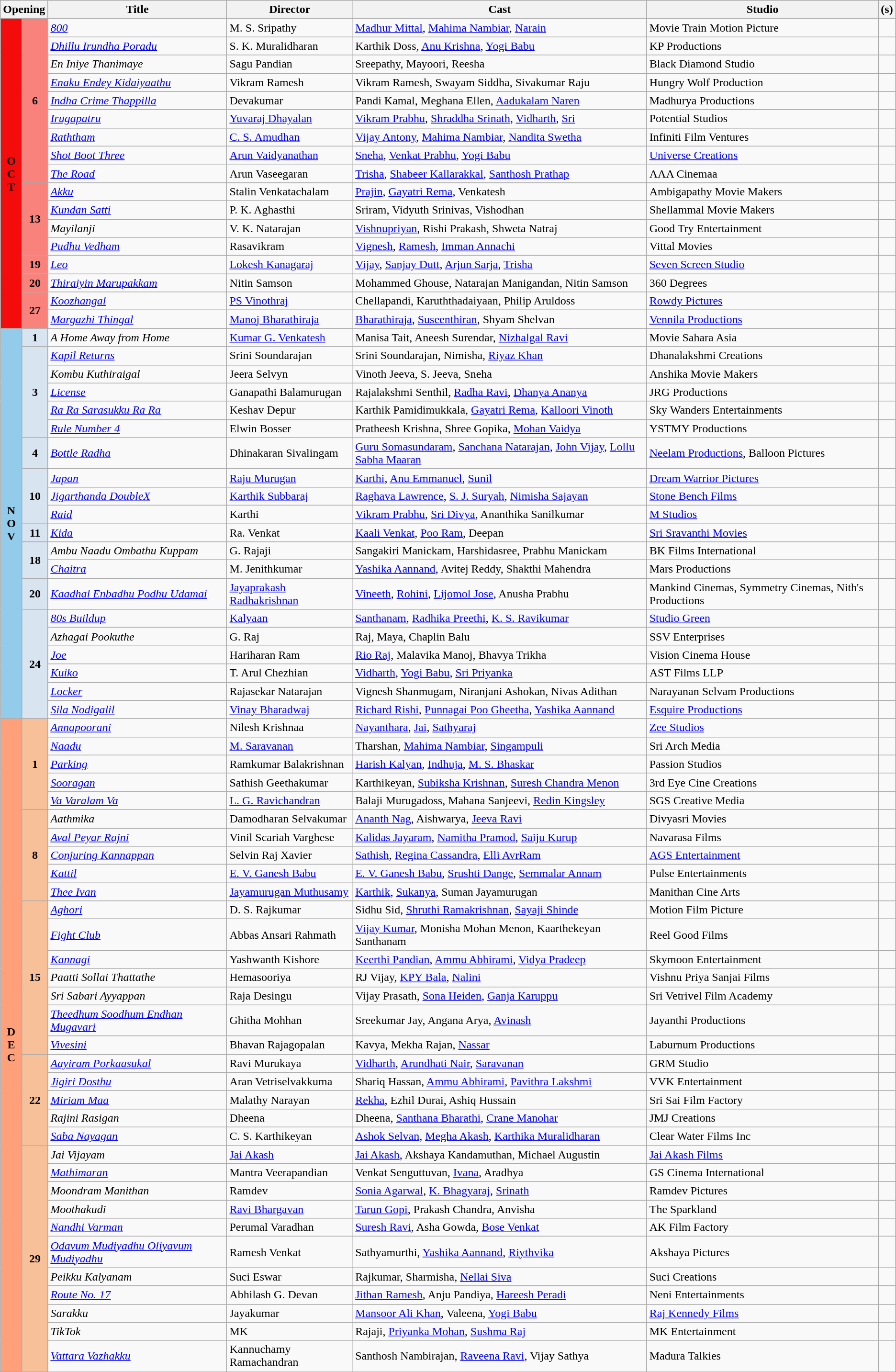<table class="wikitable sortable">
<tr>
<th colspan="2">Opening</th>
<th style="width:20%;">Title</th>
<th>Director</th>
<th>Cast</th>
<th>Studio</th>
<th class="unsortable">(s)</th>
</tr>
<tr>
<td rowspan="17" style="text-align:center; background:#f40b0b; textcolor:#000;"><strong>O<br>C<br>T</strong></td>
<td rowspan="9" style="text-align:center;background:#f9827c;"><strong>6</strong></td>
<td><em><a href='#'>800</a></em></td>
<td>M. S. Sripathy</td>
<td><a href='#'>Madhur Mittal</a>, <a href='#'>Mahima Nambiar</a>, <a href='#'>Narain</a></td>
<td>Movie Train Motion Picture</td>
<td style="text-align:center;"></td>
</tr>
<tr>
<td><em><a href='#'>Dhillu Irundha Poradu</a></em></td>
<td>S. K. Muralidharan</td>
<td>Karthik Doss, <a href='#'>Anu Krishna</a>, <a href='#'>Yogi Babu</a></td>
<td>KP Productions</td>
<td style="text-align:center;"></td>
</tr>
<tr>
<td><em>En Iniye Thanimaye</em></td>
<td>Sagu Pandian</td>
<td>Sreepathy, Mayoori, Reesha</td>
<td>Black Diamond Studio</td>
<td></td>
</tr>
<tr>
<td><em><a href='#'>Enaku Endey Kidaiyaathu</a></em></td>
<td>Vikram Ramesh</td>
<td>Vikram Ramesh, Swayam Siddha, Sivakumar Raju</td>
<td>Hungry Wolf Production</td>
<td style="text-align:center;"></td>
</tr>
<tr>
<td><em><a href='#'>Indha Crime Thappilla</a></em></td>
<td>Devakumar</td>
<td>Pandi Kamal, Meghana Ellen, <a href='#'>Aadukalam Naren</a></td>
<td>Madhurya Productions</td>
<td style="text-align:center;"></td>
</tr>
<tr>
<td><em><a href='#'>Irugapatru</a></em></td>
<td><a href='#'>Yuvaraj Dhayalan</a></td>
<td><a href='#'>Vikram Prabhu</a>, <a href='#'>Shraddha Srinath</a>, <a href='#'>Vidharth</a>, <a href='#'>Sri</a></td>
<td>Potential Studios</td>
<td style="text-align:center;"></td>
</tr>
<tr>
<td><em><a href='#'>Raththam</a></em></td>
<td><a href='#'>C. S. Amudhan</a></td>
<td><a href='#'>Vijay Antony</a>, <a href='#'>Mahima Nambiar</a>, <a href='#'>Nandita Swetha</a></td>
<td>Infiniti Film Ventures</td>
<td style="text-align:center;"></td>
</tr>
<tr>
<td><em><a href='#'>Shot Boot Three</a></em></td>
<td><a href='#'>Arun Vaidyanathan</a></td>
<td><a href='#'>Sneha</a>, <a href='#'>Venkat Prabhu</a>, <a href='#'>Yogi Babu</a></td>
<td><a href='#'>Universe Creations</a></td>
<td style="text-align:center;"></td>
</tr>
<tr>
<td><em><a href='#'>The Road</a></em></td>
<td>Arun Vaseegaran</td>
<td><a href='#'>Trisha</a>, <a href='#'>Shabeer Kallarakkal</a>, <a href='#'>Santhosh Prathap</a></td>
<td>AAA Cinemaa</td>
<td style="text-align:center;"></td>
</tr>
<tr>
<td rowspan="4" style="text-align:center;background:#f9827c;"><strong>13</strong></td>
<td><em><a href='#'>Akku</a></em></td>
<td>Stalin Venkatachalam</td>
<td><a href='#'>Prajin</a>, <a href='#'>Gayatri Rema</a>, Venkatesh</td>
<td>Ambigapathy Movie Makers</td>
<td style="text-align:center;"></td>
</tr>
<tr>
<td><em><a href='#'>Kundan Satti</a></em></td>
<td>P. K. Aghasthi</td>
<td>Sriram, Vidyuth Srinivas, Vishodhan</td>
<td>Shellammal Movie Makers</td>
<td style="text-align:center;"></td>
</tr>
<tr>
<td><em>Mayilanji</em></td>
<td>V. K. Natarajan</td>
<td><a href='#'>Vishnupriyan</a>, Rishi Prakash, Shweta Natraj</td>
<td>Good Try Entertainment</td>
<td style="text-align:center;"></td>
</tr>
<tr>
<td><em><a href='#'>Pudhu Vedham</a></em></td>
<td>Rasavikram</td>
<td><a href='#'>Vignesh</a>, <a href='#'>Ramesh</a>, <a href='#'>Imman Annachi</a></td>
<td>Vittal Movies</td>
<td style="text-align:center;"></td>
</tr>
<tr>
<td rowspan="1" style="text-align:center;background:#f9827c;"><strong>19</strong></td>
<td><em><a href='#'>Leo</a></em></td>
<td><a href='#'>Lokesh Kanagaraj</a></td>
<td><a href='#'>Vijay</a>, <a href='#'>Sanjay Dutt</a>, <a href='#'>Arjun Sarja</a>, <a href='#'>Trisha</a></td>
<td><a href='#'>Seven Screen Studio</a></td>
<td style="text-align:center;"></td>
</tr>
<tr>
<td rowspan="1" style="text-align:center;background:#f9827c;"><strong>20</strong></td>
<td><em><a href='#'>Thiraiyin Marupakkam</a></em></td>
<td>Nitin Samson</td>
<td>Mohammed Ghouse, Natarajan Manigandan, Nitin Samson</td>
<td>360 Degrees</td>
<td style="text-align:center;"></td>
</tr>
<tr>
<td rowspan="2" style="text-align:center;background:#f9827c;"><strong>27</strong></td>
<td><em><a href='#'>Koozhangal</a></em></td>
<td><a href='#'>PS Vinothraj</a></td>
<td>Chellapandi, Karuththadaiyaan, Philip Aruldoss</td>
<td><a href='#'>Rowdy Pictures</a></td>
<td style="text-align:center;"></td>
</tr>
<tr>
<td><em><a href='#'>Margazhi Thingal</a></em></td>
<td><a href='#'>Manoj Bharathiraja</a></td>
<td><a href='#'>Bharathiraja</a>, <a href='#'>Suseenthiran</a>, Shyam Shelvan</td>
<td><a href='#'>Vennila Productions</a></td>
<td style="text-align:center;"></td>
</tr>
<tr>
<td rowspan="20" style="text-align:center; background:#93CCEA; textcolor:#000;"><strong>N<br>O<br>V</strong></td>
<td rowspan="1" style="text-align:center;background:#d9e4f1;"><strong>1</strong></td>
<td><em>A Home Away from Home</em></td>
<td><a href='#'>Kumar G. Venkatesh</a></td>
<td>Manisa Tait, Aneesh Surendar, <a href='#'>Nizhalgal Ravi</a></td>
<td>Movie Sahara Asia</td>
<td></td>
</tr>
<tr>
<td rowspan="5" style="text-align:center;background:#d9e4f1;"><strong>3</strong></td>
<td><em><a href='#'>Kapil Returns</a></em></td>
<td>Srini Soundarajan</td>
<td>Srini Soundarajan, Nimisha, <a href='#'>Riyaz Khan</a></td>
<td>Dhanalakshmi Creations</td>
<td style="text-align:center;"></td>
</tr>
<tr>
<td><em>Kombu Kuthiraigal</em></td>
<td>Jeera Selvyn</td>
<td>Vinoth Jeeva, S. Jeeva, Sneha</td>
<td>Anshika Movie Makers</td>
<td></td>
</tr>
<tr>
<td><em><a href='#'>License</a></em></td>
<td>Ganapathi Balamurugan</td>
<td>Rajalakshmi Senthil, <a href='#'>Radha Ravi</a>, <a href='#'>Dhanya Ananya</a></td>
<td>JRG Productions</td>
<td style="text-align:center;"></td>
</tr>
<tr>
<td><em><a href='#'>Ra Ra Sarasukku Ra Ra</a></em></td>
<td>Keshav Depur</td>
<td>Karthik Pamidimukkala, <a href='#'>Gayatri Rema</a>, <a href='#'>Kalloori Vinoth</a></td>
<td>Sky Wanders Entertainments</td>
<td style="text-align:center;"></td>
</tr>
<tr>
<td><em><a href='#'>Rule Number 4</a></em></td>
<td>Elwin Bosser</td>
<td>Pratheesh Krishna, Shree Gopika, <a href='#'>Mohan Vaidya</a></td>
<td>YSTMY Productions</td>
<td style="text-align:center;"></td>
</tr>
<tr>
<td rowspan="1" style="text-align:center;background:#d9e4f1;"><strong>4</strong></td>
<td><em><a href='#'>Bottle Radha</a></em></td>
<td>Dhinakaran Sivalingam</td>
<td><a href='#'>Guru Somasundaram</a>, <a href='#'>Sanchana Natarajan</a>, <a href='#'>John Vijay</a>, <a href='#'>Lollu Sabha Maaran</a></td>
<td><a href='#'>Neelam Productions</a>, Balloon Pictures</td>
<td style="text-align:center;"></td>
</tr>
<tr>
<td rowspan="3" style="text-align:center;background:#d9e4f1;"><strong>10</strong></td>
<td><em><a href='#'>Japan</a></em></td>
<td><a href='#'>Raju Murugan</a></td>
<td><a href='#'>Karthi</a>, <a href='#'>Anu Emmanuel</a>, <a href='#'>Sunil</a></td>
<td><a href='#'>Dream Warrior Pictures</a></td>
<td></td>
</tr>
<tr>
<td><em><a href='#'>Jigarthanda DoubleX</a></em></td>
<td><a href='#'>Karthik Subbaraj</a></td>
<td><a href='#'>Raghava Lawrence</a>, <a href='#'>S. J. Suryah</a>, <a href='#'>Nimisha Sajayan</a></td>
<td><a href='#'>Stone Bench Films</a></td>
<td style="text-align:center;"></td>
</tr>
<tr>
<td><em><a href='#'>Raid</a></em></td>
<td>Karthi</td>
<td><a href='#'>Vikram Prabhu</a>, <a href='#'>Sri Divya</a>, Ananthika Sanilkumar</td>
<td><a href='#'>M Studios</a></td>
<td style="text-align:center;"></td>
</tr>
<tr>
<td rowspan="1" style="text-align:center;background:#d9e4f1;"><strong>11</strong></td>
<td><em><a href='#'>Kida</a></em></td>
<td>Ra. Venkat</td>
<td><a href='#'>Kaali Venkat</a>, <a href='#'>Poo Ram</a>, Deepan</td>
<td><a href='#'>Sri Sravanthi Movies</a></td>
<td style="text-align:center;"></td>
</tr>
<tr>
<td rowspan="2" style="text-align:center;background:#d9e4f1;"><strong>18</strong></td>
<td><em>Ambu Naadu Ombathu Kuppam</em></td>
<td>G. Rajaji</td>
<td>Sangakiri Manickam, Harshidasree, Prabhu Manickam</td>
<td>BK Films International</td>
<td style="text-align:center;"></td>
</tr>
<tr>
<td><em><a href='#'>Chaitra</a></em></td>
<td>M. Jenithkumar</td>
<td><a href='#'>Yashika Aannand</a>, Avitej Reddy, Shakthi Mahendra</td>
<td>Mars Productions</td>
<td style="text-align:center;"></td>
</tr>
<tr>
<td rowspan="1" style="text-align:center;background:#d9e4f1;"><strong>20</strong></td>
<td><em><a href='#'>Kaadhal Enbadhu Podhu Udamai</a></em></td>
<td><a href='#'>Jayaprakash Radhakrishnan</a></td>
<td><a href='#'>Vineeth</a>, <a href='#'>Rohini</a>, <a href='#'>Lijomol Jose</a>, Anusha Prabhu</td>
<td>Mankind Cinemas, Symmetry Cinemas, Nith's Productions</td>
<td style="text-align:center;"></td>
</tr>
<tr>
<td rowspan="6" style="text-align:center;background:#d9e4f1;"><strong>24</strong></td>
<td><em><a href='#'>80s Buildup</a></em></td>
<td><a href='#'>Kalyaan</a></td>
<td><a href='#'>Santhanam</a>, <a href='#'>Radhika Preethi</a>, <a href='#'>K. S. Ravikumar</a></td>
<td><a href='#'>Studio Green</a></td>
<td style="text-align:center;"></td>
</tr>
<tr>
<td><em>Azhagai Pookuthe</em></td>
<td>G. Raj</td>
<td>Raj, Maya, Chaplin Balu</td>
<td>SSV Enterprises</td>
<td></td>
</tr>
<tr>
<td><em><a href='#'>Joe</a></em></td>
<td>Hariharan Ram</td>
<td><a href='#'>Rio Raj</a>, Malavika Manoj, Bhavya Trikha</td>
<td>Vision Cinema House</td>
<td style="text-align:center;"></td>
</tr>
<tr>
<td><em><a href='#'>Kuiko</a></em></td>
<td>T. Arul Chezhian</td>
<td><a href='#'>Vidharth</a>, <a href='#'>Yogi Babu</a>, <a href='#'>Sri Priyanka</a></td>
<td>AST Films LLP</td>
<td style="text-align:center;"></td>
</tr>
<tr>
<td><em><a href='#'>Locker</a></em></td>
<td>Rajasekar Natarajan</td>
<td>Vignesh Shanmugam, Niranjani Ashokan, Nivas Adithan</td>
<td>Narayanan Selvam Productions</td>
<td style="text-align:center;"></td>
</tr>
<tr>
<td><em><a href='#'>Sila Nodigalil</a></em></td>
<td><a href='#'>Vinay Bharadwaj</a></td>
<td><a href='#'>Richard Rishi</a>, <a href='#'>Punnagai Poo Gheetha</a>, <a href='#'>Yashika Aannand</a></td>
<td><a href='#'>Esquire Productions</a></td>
<td style="text-align:center;"></td>
</tr>
<tr>
<td rowspan="34" style="text-align:center; background:#ffa07a; textcolor:#000;"><strong>D<br>E<br>C</strong></td>
<td rowspan="5" style="text-align:center; textcolor:#000;background:#F7C099;"><strong>1</strong></td>
<td><em><a href='#'>Annapoorani</a></em></td>
<td>Nilesh Krishnaa</td>
<td><a href='#'>Nayanthara</a>, <a href='#'>Jai</a>, <a href='#'>Sathyaraj</a></td>
<td><a href='#'>Zee Studios</a></td>
<td style="text-align:center;"></td>
</tr>
<tr>
<td><em><a href='#'>Naadu</a></em></td>
<td><a href='#'>M. Saravanan</a></td>
<td>Tharshan, <a href='#'>Mahima Nambiar</a>, <a href='#'>Singampuli</a></td>
<td>Sri Arch Media</td>
<td style="text-align:center;"></td>
</tr>
<tr>
<td><em><a href='#'>Parking</a></em></td>
<td>Ramkumar Balakrishnan</td>
<td><a href='#'>Harish Kalyan</a>, <a href='#'>Indhuja</a>, <a href='#'>M. S. Bhaskar</a></td>
<td>Passion Studios</td>
<td style="text-align:center;"></td>
</tr>
<tr>
<td><em><a href='#'>Sooragan</a></em></td>
<td>Sathish Geethakumar</td>
<td>Karthikeyan, <a href='#'>Subiksha Krishnan</a>, <a href='#'>Suresh Chandra Menon</a></td>
<td>3rd Eye Cine Creations</td>
<td style="text-align:center;"></td>
</tr>
<tr>
<td><em><a href='#'>Va Varalam Va</a></em></td>
<td><a href='#'>L. G. Ravichandran</a></td>
<td>Balaji Murugadoss, Mahana Sanjeevi, <a href='#'>Redin Kingsley</a></td>
<td>SGS Creative Media</td>
<td style="text-align:center;"></td>
</tr>
<tr>
<td rowspan="5" style="text-align:center; textcolor:#000;background:#F7C099;"><strong>8</strong></td>
<td><em>Aathmika</em></td>
<td>Damodharan Selvakumar</td>
<td><a href='#'>Ananth Nag</a>, Aishwarya, <a href='#'>Jeeva Ravi</a></td>
<td>Divyasri Movies</td>
<td></td>
</tr>
<tr>
<td><em><a href='#'>Aval Peyar Rajni</a></em></td>
<td>Vinil Scariah Varghese</td>
<td><a href='#'>Kalidas Jayaram</a>, <a href='#'>Namitha Pramod</a>, <a href='#'>Saiju Kurup</a></td>
<td>Navarasa Films</td>
<td style="text-align:center;"></td>
</tr>
<tr>
<td><em><a href='#'>Conjuring Kannappan</a></em></td>
<td>Selvin Raj Xavier</td>
<td><a href='#'>Sathish</a>, <a href='#'>Regina Cassandra</a>, <a href='#'>Elli AvrRam</a></td>
<td><a href='#'>AGS Entertainment</a></td>
<td style="text-align:center;"></td>
</tr>
<tr>
<td><em><a href='#'>Kattil</a></em></td>
<td><a href='#'>E. V. Ganesh Babu</a></td>
<td><a href='#'>E. V. Ganesh Babu</a>, <a href='#'>Srushti Dange</a>, <a href='#'>Semmalar Annam</a></td>
<td>Pulse Entertainments</td>
<td style="text-align:center;"></td>
</tr>
<tr>
<td><em><a href='#'>Thee Ivan</a></em></td>
<td><a href='#'>Jayamurugan Muthusamy</a></td>
<td><a href='#'>Karthik</a>, <a href='#'>Sukanya</a>, Suman Jayamurugan</td>
<td>Manithan Cine Arts</td>
<td style="text-align:center;"></td>
</tr>
<tr>
<td rowspan="7" style="text-align:center; textcolor:#000;background:#F7C099;"><strong>15</strong></td>
<td><em><a href='#'>Aghori</a></em></td>
<td>D. S. Rajkumar</td>
<td>Sidhu Sid, <a href='#'>Shruthi Ramakrishnan</a>, <a href='#'>Sayaji Shinde</a></td>
<td>Motion Film Picture</td>
<td style="text-align:center;"></td>
</tr>
<tr>
<td><em><a href='#'>Fight Club</a></em></td>
<td>Abbas Ansari Rahmath</td>
<td><a href='#'>Vijay Kumar</a>, Monisha Mohan Menon, Kaarthekeyan Santhanam</td>
<td>Reel Good Films</td>
<td style="text-align:center;"></td>
</tr>
<tr>
<td><em><a href='#'>Kannagi</a></em></td>
<td>Yashwanth Kishore</td>
<td><a href='#'>Keerthi Pandian</a>, <a href='#'>Ammu Abhirami</a>, <a href='#'>Vidya Pradeep</a></td>
<td>Skymoon Entertainment</td>
<td style="text-align:center;"></td>
</tr>
<tr>
<td><em>Paatti Sollai Thattathe</em></td>
<td>Hemasooriya</td>
<td>RJ Vijay, <a href='#'>KPY Bala</a>, <a href='#'>Nalini</a></td>
<td>Vishnu Priya Sanjai Films</td>
<td></td>
</tr>
<tr>
<td><em>Sri Sabari Ayyappan</em></td>
<td>Raja Desingu</td>
<td>Vijay Prasath, <a href='#'>Sona Heiden</a>, <a href='#'>Ganja Karuppu</a></td>
<td>Sri Vetrivel Film Academy</td>
<td></td>
</tr>
<tr>
<td><em><a href='#'>Theedhum Soodhum Endhan Mugavari</a></em></td>
<td>Ghitha Mohhan</td>
<td>Sreekumar Jay, Angana Arya, <a href='#'>Avinash</a></td>
<td>Jayanthi Productions</td>
<td style="text-align:center;"></td>
</tr>
<tr>
<td><em><a href='#'>Vivesini</a></em></td>
<td>Bhavan Rajagopalan</td>
<td>Kavya, Mekha Rajan, <a href='#'>Nassar</a></td>
<td>Laburnum Productions</td>
<td style="text-align:center;"></td>
</tr>
<tr>
<td rowspan="5" style="text-align:center; textcolor:#000;background:#F7C099;"><strong>22</strong></td>
<td><em><a href='#'>Aayiram Porkaasukal</a></em></td>
<td>Ravi Murukaya</td>
<td><a href='#'>Vidharth</a>, <a href='#'>Arundhati Nair</a>, <a href='#'>Saravanan</a></td>
<td>GRM Studio</td>
<td style="text-align:center;"></td>
</tr>
<tr>
<td><em><a href='#'>Jigiri Dosthu</a></em></td>
<td>Aran Vetriselvakkuma</td>
<td>Shariq Hassan, <a href='#'>Ammu Abhirami</a>, <a href='#'>Pavithra Lakshmi</a></td>
<td>VVK Entertainment</td>
<td style="text-align:center;"></td>
</tr>
<tr>
<td><em><a href='#'>Miriam Maa</a></em></td>
<td>Malathy Narayan</td>
<td><a href='#'>Rekha</a>, Ezhil Durai, Ashiq Hussain</td>
<td>Sri Sai Film Factory</td>
<td style="text-align:center;"></td>
</tr>
<tr>
<td><em>Rajini Rasigan</em></td>
<td>Dheena</td>
<td>Dheena, <a href='#'>Santhana Bharathi</a>, <a href='#'>Crane Manohar</a></td>
<td>JMJ Creations</td>
<td></td>
</tr>
<tr>
<td><em><a href='#'>Saba Nayagan</a></em></td>
<td>C. S. Karthikeyan</td>
<td><a href='#'>Ashok Selvan</a>, <a href='#'>Megha Akash</a>, <a href='#'>Karthika Muralidharan</a></td>
<td>Clear Water Films Inc</td>
<td style="text-align:center;"></td>
</tr>
<tr>
<td rowspan="11" style="text-align:center; textcolor:#000;background:#F7C099;"><strong>29</strong></td>
<td><em>Jai Vijayam</em></td>
<td><a href='#'>Jai Akash</a></td>
<td><a href='#'>Jai Akash</a>, Akshaya Kandamuthan, Michael Augustin</td>
<td><a href='#'>Jai Akash Films</a></td>
<td></td>
</tr>
<tr>
<td><em><a href='#'>Mathimaran</a></em></td>
<td>Mantra Veerapandian</td>
<td>Venkat Senguttuvan, <a href='#'>Ivana</a>, Aradhya</td>
<td>GS Cinema International</td>
<td style="text-align:center;"></td>
</tr>
<tr>
<td><em>Moondram Manithan</em></td>
<td>Ramdev</td>
<td><a href='#'>Sonia Agarwal</a>, <a href='#'>K. Bhagyaraj</a>, <a href='#'>Srinath</a></td>
<td>Ramdev Pictures</td>
<td></td>
</tr>
<tr>
<td><em>Moothakudi</em></td>
<td><a href='#'>Ravi Bhargavan</a></td>
<td><a href='#'>Tarun Gopi</a>, Prakash Chandra, Anvisha</td>
<td>The Sparkland</td>
<td></td>
</tr>
<tr>
<td><em><a href='#'>Nandhi Varman</a></em></td>
<td>Perumal Varadhan</td>
<td><a href='#'>Suresh Ravi</a>, Asha Gowda, <a href='#'>Bose Venkat</a></td>
<td>AK Film Factory</td>
<td style="text-align:center;"></td>
</tr>
<tr>
<td><em><a href='#'>Odavum Mudiyadhu Oliyavum Mudiyadhu</a></em></td>
<td>Ramesh Venkat</td>
<td>Sathyamurthi, <a href='#'>Yashika Aannand</a>, <a href='#'>Riythvika</a></td>
<td>Akshaya Pictures</td>
<td></td>
</tr>
<tr>
<td><em>Peikku Kalyanam</em></td>
<td>Suci Eswar</td>
<td>Rajkumar, Sharmisha, <a href='#'>Nellai Siva</a></td>
<td>Suci Creations</td>
<td></td>
</tr>
<tr>
<td><em><a href='#'>Route No. 17</a></em></td>
<td>Abhilash G. Devan</td>
<td><a href='#'>Jithan Ramesh</a>, Anju Pandiya, <a href='#'>Hareesh Peradi</a></td>
<td>Neni Entertainments</td>
<td></td>
</tr>
<tr>
<td><em>Sarakku</em></td>
<td>Jayakumar</td>
<td><a href='#'>Mansoor Ali Khan</a>, Valeena, <a href='#'>Yogi Babu</a></td>
<td><a href='#'>Raj Kennedy Films</a></td>
<td></td>
</tr>
<tr>
<td><em>TikTok</em></td>
<td>MK</td>
<td>Rajaji, <a href='#'>Priyanka Mohan</a>, <a href='#'>Sushma Raj</a></td>
<td>MK Entertainment</td>
<td></td>
</tr>
<tr>
<td><em><a href='#'>Vattara Vazhakku</a></em></td>
<td>Kannuchamy Ramachandran</td>
<td>Santhosh Nambirajan, <a href='#'>Raveena Ravi</a>, Vijay Sathya</td>
<td>Madura Talkies</td>
<td style="text-align:center;"></td>
</tr>
</table>
